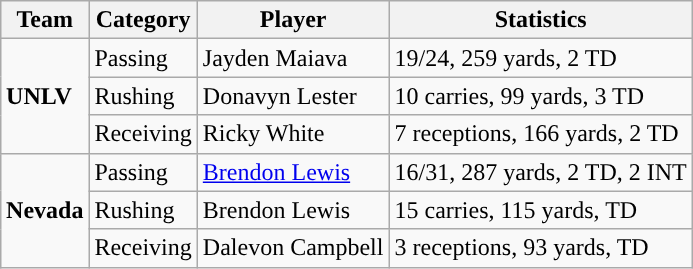<table class="wikitable" style="float: right;">
<tr>
<th>Team</th>
<th>Category</th>
<th>Player</th>
<th>Statistics</th>
</tr>
<tr>
<td rowspan=3><strong>UNLV</strong></td>
<td>Passing</td>
<td>Jayden Maiava</td>
<td>19/24, 259 yards, 2 TD</td>
</tr>
<tr>
<td>Rushing</td>
<td>Donavyn Lester</td>
<td>10 carries, 99 yards, 3 TD</td>
</tr>
<tr>
<td>Receiving</td>
<td>Ricky White</td>
<td>7 receptions, 166 yards, 2 TD</td>
</tr>
<tr>
<td rowspan=3><strong>Nevada</strong></td>
<td>Passing</td>
<td><a href='#'>Brendon Lewis</a></td>
<td>16/31, 287 yards, 2 TD, 2 INT</td>
</tr>
<tr>
<td>Rushing</td>
<td>Brendon Lewis</td>
<td>15 carries, 115 yards, TD</td>
</tr>
<tr>
<td>Receiving</td>
<td>Dalevon Campbell</td>
<td>3 receptions, 93 yards, TD</td>
</tr>
</table>
